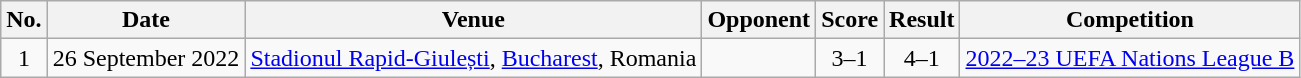<table class="wikitable sortable">
<tr>
<th scope="col">No.</th>
<th scope="col" data-sort-type="date">Date</th>
<th scope="col">Venue</th>
<th scope="col">Opponent</th>
<th scope="col">Score</th>
<th scope="col">Result</th>
<th scope="col">Competition</th>
</tr>
<tr>
<td align="center">1</td>
<td>26 September 2022</td>
<td><a href='#'>Stadionul Rapid-Giulești</a>, <a href='#'>Bucharest</a>, Romania</td>
<td></td>
<td align="center">3–1</td>
<td align="center">4–1</td>
<td><a href='#'>2022–23 UEFA Nations League B</a></td>
</tr>
</table>
